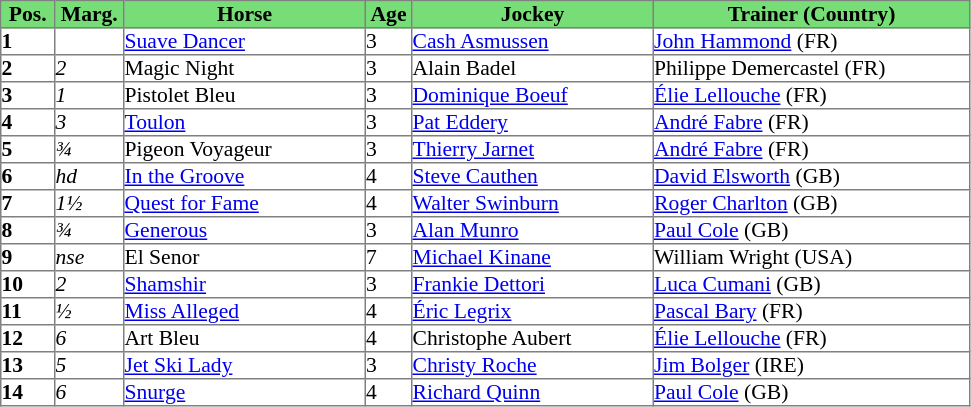<table class = "sortable" | border="1" cellpadding="0" style="border-collapse: collapse; font-size:90%">
<tr style="background:#7d7; text-align:center;">
<th style="width:35px;"><strong>Pos.</strong></th>
<th style="width:45px;"><strong>Marg.</strong></th>
<th style="width:160px;"><strong>Horse</strong></th>
<th style="width:30px;"><strong>Age</strong></th>
<th style="width:160px;"><strong>Jockey</strong></th>
<th style="width:210px;"><strong>Trainer (Country)</strong></th>
</tr>
<tr>
<td><strong>1</strong></td>
<td></td>
<td><a href='#'>Suave Dancer</a></td>
<td>3</td>
<td><a href='#'>Cash Asmussen</a></td>
<td><a href='#'>John Hammond</a> (FR)</td>
</tr>
<tr>
<td><strong>2</strong></td>
<td><em>2</em></td>
<td>Magic Night</td>
<td>3</td>
<td>Alain Badel</td>
<td>Philippe Demercastel (FR)</td>
</tr>
<tr>
<td><strong>3</strong></td>
<td><em>1</em></td>
<td>Pistolet Bleu</td>
<td>3</td>
<td><a href='#'>Dominique Boeuf</a></td>
<td><a href='#'>Élie Lellouche</a> (FR)</td>
</tr>
<tr>
<td><strong>4</strong></td>
<td><em>3</em></td>
<td><a href='#'>Toulon</a></td>
<td>3</td>
<td><a href='#'>Pat Eddery</a></td>
<td><a href='#'>André Fabre</a> (FR)</td>
</tr>
<tr>
<td><strong>5</strong></td>
<td><em>¾</em></td>
<td>Pigeon Voyageur</td>
<td>3</td>
<td><a href='#'>Thierry Jarnet</a></td>
<td><a href='#'>André Fabre</a> (FR)</td>
</tr>
<tr>
<td><strong>6</strong></td>
<td><em>hd</em></td>
<td><a href='#'>In the Groove</a></td>
<td>4</td>
<td><a href='#'>Steve Cauthen</a></td>
<td><a href='#'>David Elsworth</a> (GB)</td>
</tr>
<tr>
<td><strong>7</strong></td>
<td><em>1½</em></td>
<td><a href='#'>Quest for Fame</a></td>
<td>4</td>
<td><a href='#'>Walter Swinburn</a></td>
<td><a href='#'>Roger Charlton</a> (GB)</td>
</tr>
<tr>
<td><strong>8</strong></td>
<td><em>¾</em></td>
<td><a href='#'>Generous</a></td>
<td>3</td>
<td><a href='#'>Alan Munro</a></td>
<td><a href='#'>Paul Cole</a> (GB)</td>
</tr>
<tr>
<td><strong>9</strong></td>
<td><em>nse</em></td>
<td>El Senor</td>
<td>7</td>
<td><a href='#'>Michael Kinane</a></td>
<td>William Wright (USA)</td>
</tr>
<tr>
<td><strong>10</strong></td>
<td><em>2</em></td>
<td><a href='#'>Shamshir</a></td>
<td>3</td>
<td><a href='#'>Frankie Dettori</a></td>
<td><a href='#'>Luca Cumani</a> (GB)</td>
</tr>
<tr>
<td><strong>11</strong></td>
<td><em>½</em></td>
<td><a href='#'>Miss Alleged</a></td>
<td>4</td>
<td><a href='#'>Éric Legrix</a></td>
<td><a href='#'>Pascal Bary</a> (FR)</td>
</tr>
<tr>
<td><strong>12</strong></td>
<td><em>6</em></td>
<td>Art Bleu</td>
<td>4</td>
<td>Christophe Aubert</td>
<td><a href='#'>Élie Lellouche</a> (FR)</td>
</tr>
<tr>
<td><strong>13</strong></td>
<td><em>5</em></td>
<td><a href='#'>Jet Ski Lady</a></td>
<td>3</td>
<td><a href='#'>Christy Roche</a></td>
<td><a href='#'>Jim Bolger</a> (IRE)</td>
</tr>
<tr>
<td><strong>14</strong></td>
<td><em>6</em></td>
<td><a href='#'>Snurge</a></td>
<td>4</td>
<td><a href='#'>Richard Quinn</a></td>
<td><a href='#'>Paul Cole</a> (GB)</td>
</tr>
</table>
